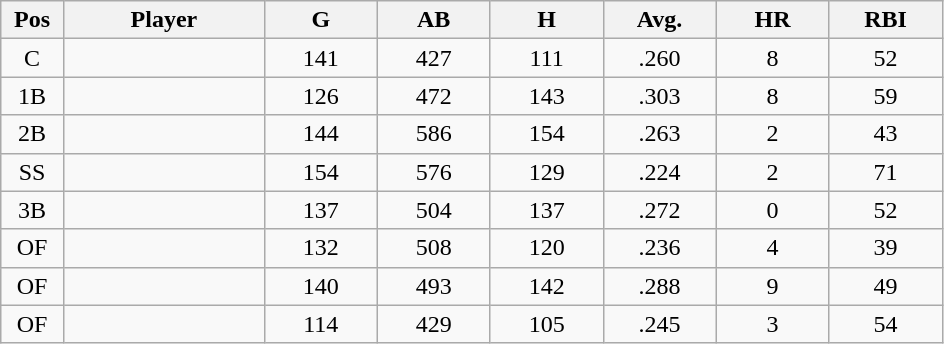<table class="wikitable sortable">
<tr>
<th bgcolor="#DDDDFF" width="5%">Pos</th>
<th bgcolor="#DDDDFF" width="16%">Player</th>
<th bgcolor="#DDDDFF" width="9%">G</th>
<th bgcolor="#DDDDFF" width="9%">AB</th>
<th bgcolor="#DDDDFF" width="9%">H</th>
<th bgcolor="#DDDDFF" width="9%">Avg.</th>
<th bgcolor="#DDDDFF" width="9%">HR</th>
<th bgcolor="#DDDDFF" width="9%">RBI</th>
</tr>
<tr align="center">
<td>C</td>
<td></td>
<td>141</td>
<td>427</td>
<td>111</td>
<td>.260</td>
<td>8</td>
<td>52</td>
</tr>
<tr align="center">
<td>1B</td>
<td></td>
<td>126</td>
<td>472</td>
<td>143</td>
<td>.303</td>
<td>8</td>
<td>59</td>
</tr>
<tr align="center">
<td>2B</td>
<td></td>
<td>144</td>
<td>586</td>
<td>154</td>
<td>.263</td>
<td>2</td>
<td>43</td>
</tr>
<tr align="center">
<td>SS</td>
<td></td>
<td>154</td>
<td>576</td>
<td>129</td>
<td>.224</td>
<td>2</td>
<td>71</td>
</tr>
<tr align="center">
<td>3B</td>
<td></td>
<td>137</td>
<td>504</td>
<td>137</td>
<td>.272</td>
<td>0</td>
<td>52</td>
</tr>
<tr align="center">
<td>OF</td>
<td></td>
<td>132</td>
<td>508</td>
<td>120</td>
<td>.236</td>
<td>4</td>
<td>39</td>
</tr>
<tr align="center">
<td>OF</td>
<td></td>
<td>140</td>
<td>493</td>
<td>142</td>
<td>.288</td>
<td>9</td>
<td>49</td>
</tr>
<tr align="center">
<td>OF</td>
<td></td>
<td>114</td>
<td>429</td>
<td>105</td>
<td>.245</td>
<td>3</td>
<td>54</td>
</tr>
</table>
